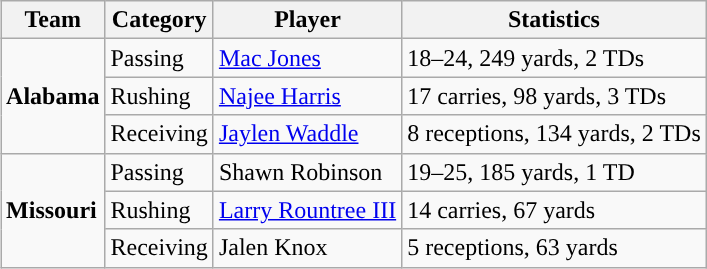<table class="wikitable" style="float: right;">
<tr>
<th>Team</th>
<th>Category</th>
<th>Player</th>
<th>Statistics</th>
</tr>
<tr>
<td rowspan=3><strong>Alabama</strong></td>
<td>Passing</td>
<td><a href='#'>Mac Jones</a></td>
<td>18–24, 249 yards, 2 TDs</td>
</tr>
<tr>
<td>Rushing</td>
<td><a href='#'>Najee Harris</a></td>
<td>17 carries, 98 yards, 3 TDs</td>
</tr>
<tr>
<td>Receiving</td>
<td><a href='#'>Jaylen Waddle</a></td>
<td>8 receptions, 134 yards, 2 TDs</td>
</tr>
<tr>
<td rowspan=3><strong>Missouri</strong></td>
<td>Passing</td>
<td>Shawn Robinson</td>
<td>19–25, 185 yards, 1 TD</td>
</tr>
<tr>
<td>Rushing</td>
<td><a href='#'>Larry Rountree III</a></td>
<td>14 carries, 67 yards</td>
</tr>
<tr>
<td>Receiving</td>
<td>Jalen Knox</td>
<td>5 receptions, 63 yards</td>
</tr>
</table>
